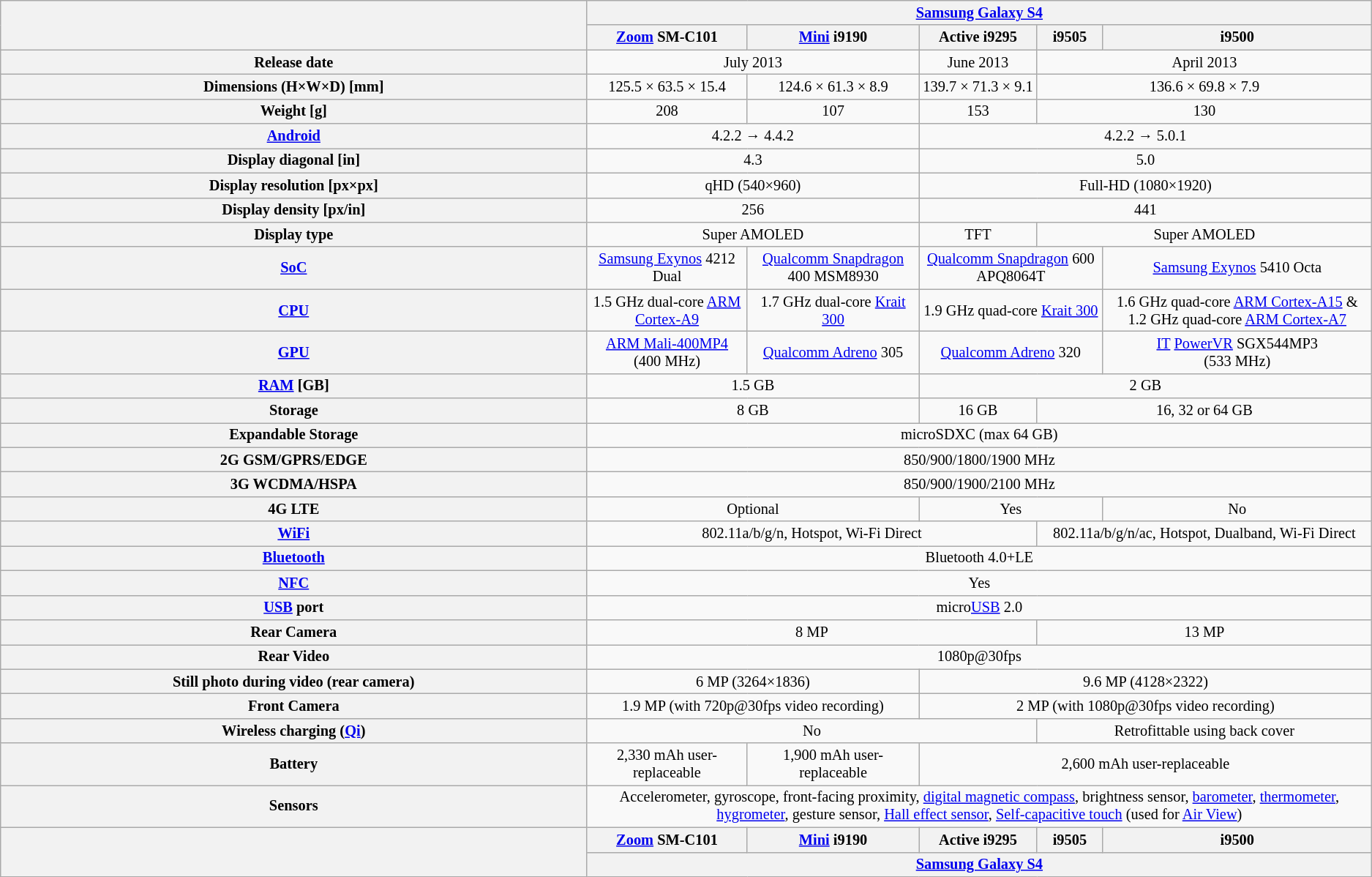<table class="wikitable" style="text-align: center; font-size:85%">
<tr>
<th width="8%" rowspan="2"></th>
<th width="8%" colspan=5><a href='#'>Samsung Galaxy S4</a></th>
</tr>
<tr>
<th><a href='#'>Zoom</a> SM-C101</th>
<th><a href='#'>Mini</a> i9190</th>
<th>Active i9295</th>
<th>i9505</th>
<th>i9500</th>
</tr>
<tr>
<th>Release date</th>
<td colspan="2">July 2013</td>
<td colspan="1">June 2013</td>
<td colspan="2">April 2013</td>
</tr>
<tr>
<th title="height × width × depth, all in millimetres">Dimensions (H×W×D) [mm]</th>
<td colspan="1">125.5 × 63.5 × 15.4</td>
<td colspan="1">124.6 × 61.3 × 8.9</td>
<td colspan="1">139.7 × 71.3 × 9.1</td>
<td colspan="2">136.6 × 69.8 × 7.9</td>
</tr>
<tr>
<th title="weight with battery in grams">Weight [g]</th>
<td colspan="1">208</td>
<td colspan="1">107</td>
<td colspan="1">153</td>
<td colspan="2">130</td>
</tr>
<tr>
<th title="Operating System"><a href='#'>Android</a></th>
<td colspan="2">4.2.2 → 4.4.2</td>
<td colspan="3">4.2.2 → 5.0.1</td>
</tr>
<tr>
<th>Display diagonal [in]</th>
<td colspan="2">4.3</td>
<td colspan="3">5.0</td>
</tr>
<tr>
<th>Display resolution [px×px]</th>
<td colspan="2">qHD (540×960)</td>
<td colspan="3">Full-HD (1080×1920)</td>
</tr>
<tr>
<th>Display density [px/in]</th>
<td colspan="2">256</td>
<td colspan="3">441</td>
</tr>
<tr>
<th>Display type</th>
<td colspan="2">Super AMOLED</td>
<td colspan="1">TFT</td>
<td colspan="2">Super AMOLED</td>
</tr>
<tr>
<th><a href='#'>SoC</a></th>
<td colspan="1"><a href='#'>Samsung Exynos</a> 4212 Dual</td>
<td colspan="1"><a href='#'>Qualcomm Snapdragon</a> 400 MSM8930</td>
<td colspan="2"><a href='#'>Qualcomm Snapdragon</a> 600 APQ8064T</td>
<td colspan="1"><a href='#'>Samsung Exynos</a> 5410 Octa</td>
</tr>
<tr>
<th><a href='#'>CPU</a></th>
<td colspan="1">1.5 GHz dual-core <a href='#'>ARM Cortex-A9</a></td>
<td colspan="1">1.7 GHz dual-core <a href='#'>Krait 300</a></td>
<td colspan="2">1.9 GHz quad-core <a href='#'>Krait 300</a></td>
<td colspan="1">1.6 GHz quad-core <a href='#'>ARM Cortex-A15</a> & 1.2 GHz quad-core <a href='#'>ARM Cortex-A7</a></td>
</tr>
<tr>
<th><a href='#'>GPU</a></th>
<td colspan="1"><a href='#'>ARM Mali-400MP4</a> <br>(400 MHz)</td>
<td colspan="1"><a href='#'>Qualcomm Adreno</a> 305</td>
<td colspan="2"><a href='#'>Qualcomm Adreno</a> 320</td>
<td colspan="1"><a href='#'>IT</a> <a href='#'>PowerVR</a> SGX544MP3<br> (533 MHz)</td>
</tr>
<tr>
<th><a href='#'>RAM</a> [GB]</th>
<td colspan="2">1.5 GB</td>
<td colspan="3">2 GB</td>
</tr>
<tr>
<th>Storage</th>
<td colspan="2">8 GB</td>
<td colspan="1">16 GB</td>
<td colspan="2">16, 32 or 64 GB</td>
</tr>
<tr>
<th>Expandable Storage</th>
<td colspan=5>microSDXC (max 64 GB)</td>
</tr>
<tr>
<th>2G GSM/GPRS/EDGE</th>
<td colspan="5">850/900/1800/1900 MHz</td>
</tr>
<tr>
<th>3G WCDMA/HSPA</th>
<td colspan="5">850/900/1900/2100 MHz</td>
</tr>
<tr>
<th>4G LTE</th>
<td colspan="2">Optional</td>
<td colspan="2">Yes</td>
<td colspan="1">No</td>
</tr>
<tr>
<th><a href='#'>WiFi</a></th>
<td colspan="3">802.11a/b/g/n, Hotspot, Wi-Fi Direct</td>
<td colspan="2">802.11a/b/g/n/ac, Hotspot, Dualband, Wi-Fi Direct</td>
</tr>
<tr>
<th><a href='#'>Bluetooth</a></th>
<td colspan=5>Bluetooth 4.0+LE</td>
</tr>
<tr>
<th><a href='#'>NFC</a></th>
<td colspan="5">Yes</td>
</tr>
<tr>
<th><a href='#'>USB</a> port</th>
<td colspan="5">micro<a href='#'>USB</a> 2.0</td>
</tr>
<tr>
<th>Rear Camera</th>
<td colspan="3">8 MP</td>
<td colspan="2">13 MP</td>
</tr>
<tr>
<th>Rear Video</th>
<td colspan="5">1080p@30fps</td>
</tr>
<tr>
<th>Still photo during video (rear camera)</th>
<td colspan=2>6 MP (3264×1836)</td>
<td colspan="3">9.6 MP (4128×2322)</td>
</tr>
<tr>
<th>Front Camera</th>
<td colspan="2">1.9 MP (with 720p@30fps video recording)</td>
<td colspan="3">2 MP (with 1080p@30fps video recording)</td>
</tr>
<tr>
<th>Wireless charging (<a href='#'>Qi</a>)</th>
<td colspan="3">No</td>
<td colspan="2">Retrofittable using back cover</td>
</tr>
<tr>
<th>Battery</th>
<td colspan="1">2,330 mAh user-replaceable</td>
<td colspan="1">1,900 mAh user-replaceable</td>
<td colspan="3">2,600 mAh user-replaceable</td>
</tr>
<tr>
<th>Sensors</th>
<td colspan="5">Accelerometer, gyroscope, front-facing proximity, <a href='#'>digital magnetic compass</a>, brightness sensor, <a href='#'>barometer</a>, <a href='#'>thermometer</a>, <a href='#'>hygrometer</a>, gesture sensor, <a href='#'>Hall effect sensor</a>, <a href='#'>Self-capacitive touch</a> (used for <a href='#'>Air View</a>)</td>
</tr>
<tr>
<th width="8%" rowspan="2"></th>
<th><a href='#'>Zoom</a> SM-C101</th>
<th><a href='#'>Mini</a> i9190</th>
<th>Active i9295</th>
<th>i9505</th>
<th>i9500</th>
</tr>
<tr>
<th width="8%" colspan=5><a href='#'>Samsung Galaxy S4</a></th>
</tr>
</table>
